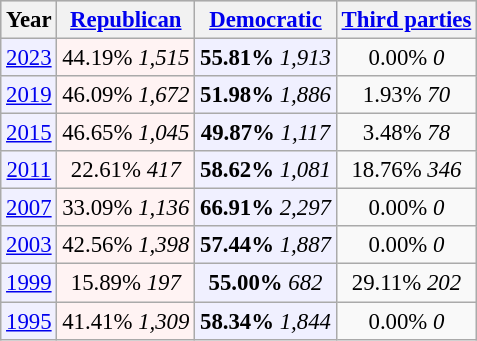<table class="wikitable" style="font-size:95%;">
<tr bgcolor="lightgrey">
<th>Year</th>
<th><a href='#'>Republican</a></th>
<th><a href='#'>Democratic</a></th>
<th><a href='#'>Third parties</a></th>
</tr>
<tr>
<td align="center" bgcolor="#f0f0ff"><a href='#'>2023</a></td>
<td align="center" bgcolor="#fff3f3">44.19% <em>1,515</em></td>
<td align="center" bgcolor="#f0f0ff"><strong>55.81%</strong> <em>1,913</em></td>
<td align="center">0.00% <em>0</em></td>
</tr>
<tr>
<td align="center" bgcolor="#f0f0ff"><a href='#'>2019</a></td>
<td align="center" bgcolor="#fff3f3">46.09% <em>1,672</em></td>
<td align="center" bgcolor="#f0f0ff"><strong>51.98%</strong> <em>1,886</em></td>
<td align="center">1.93% <em>70</em></td>
</tr>
<tr>
<td align="center" bgcolor="#f0f0ff"><a href='#'>2015</a></td>
<td align="center" bgcolor="#fff3f3">46.65% <em>1,045</em></td>
<td align="center" bgcolor="#f0f0ff"><strong>49.87%</strong> <em>1,117</em></td>
<td align="center">3.48% <em>78</em></td>
</tr>
<tr>
<td align="center" bgcolor="#f0f0ff"><a href='#'>2011</a></td>
<td align="center" bgcolor="#fff3f3">22.61% <em>417</em></td>
<td align="center" bgcolor="#f0f0ff"><strong>58.62%</strong> <em>1,081</em></td>
<td align="center">18.76% <em>346</em></td>
</tr>
<tr>
<td align="center" bgcolor="#f0f0ff"><a href='#'>2007</a></td>
<td align="center" bgcolor="#fff3f3">33.09% <em>1,136</em></td>
<td align="center" bgcolor="#f0f0ff"><strong>66.91%</strong> <em>2,297</em></td>
<td align="center">0.00% <em>0</em></td>
</tr>
<tr>
<td align="center" bgcolor="#f0f0ff"><a href='#'>2003</a></td>
<td align="center" bgcolor="#fff3f3">42.56% <em>1,398</em></td>
<td align="center" bgcolor="#f0f0ff"><strong>57.44%</strong> <em>1,887</em></td>
<td align="center">0.00% <em>0</em></td>
</tr>
<tr>
<td align="center" bgcolor="#f0f0ff"><a href='#'>1999</a></td>
<td align="center" bgcolor="#fff3f3">15.89% <em>197</em></td>
<td align="center" bgcolor="#f0f0ff"><strong>55.00%</strong> <em>682</em></td>
<td align="center">29.11% <em>202</em></td>
</tr>
<tr>
<td align="center" bgcolor="#f0f0ff"><a href='#'>1995</a></td>
<td align="center" bgcolor="#fff3f3">41.41% <em>1,309</em></td>
<td align="center" bgcolor="#f0f0ff"><strong>58.34%</strong> <em>1,844</em></td>
<td align="center">0.00% <em>0</em></td>
</tr>
</table>
